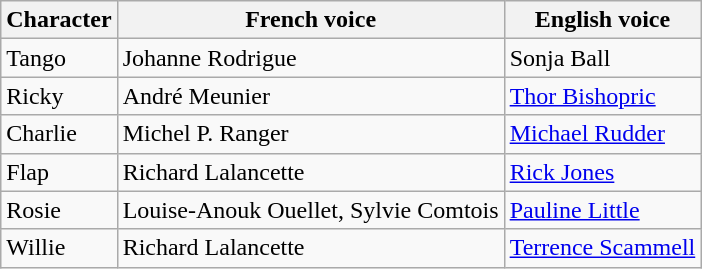<table class="wikitable" style="margin-top:.4em; text-align:left;">
<tr>
<th>Character</th>
<th>French voice</th>
<th>English voice</th>
</tr>
<tr>
<td>Tango</td>
<td>Johanne Rodrigue</td>
<td>Sonja Ball</td>
</tr>
<tr>
<td>Ricky</td>
<td>André Meunier</td>
<td><a href='#'>Thor Bishopric</a></td>
</tr>
<tr>
<td>Charlie</td>
<td>Michel P. Ranger</td>
<td><a href='#'>Michael Rudder</a></td>
</tr>
<tr>
<td>Flap</td>
<td>Richard Lalancette</td>
<td><a href='#'>Rick Jones</a></td>
</tr>
<tr>
<td>Rosie</td>
<td>Louise-Anouk Ouellet, Sylvie Comtois</td>
<td><a href='#'>Pauline Little</a></td>
</tr>
<tr>
<td>Willie</td>
<td>Richard Lalancette</td>
<td><a href='#'>Terrence Scammell</a></td>
</tr>
</table>
